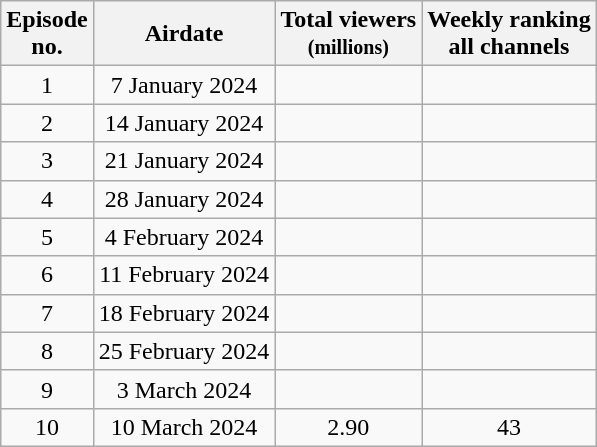<table class="wikitable" style="text-align:center;">
<tr>
<th>Episode<br>no.</th>
<th>Airdate</th>
<th>Total viewers<br><small>(millions)</small></th>
<th>Weekly ranking<br>all channels</th>
</tr>
<tr>
<td>1</td>
<td>7 January 2024</td>
<td></td>
<td></td>
</tr>
<tr>
<td>2</td>
<td>14 January 2024</td>
<td></td>
<td></td>
</tr>
<tr>
<td>3</td>
<td>21 January 2024</td>
<td></td>
<td></td>
</tr>
<tr>
<td>4</td>
<td>28 January 2024</td>
<td></td>
<td></td>
</tr>
<tr>
<td>5</td>
<td>4 February 2024</td>
<td></td>
<td></td>
</tr>
<tr>
<td>6</td>
<td>11 February 2024</td>
<td></td>
<td></td>
</tr>
<tr>
<td>7</td>
<td>18 February 2024</td>
<td></td>
<td></td>
</tr>
<tr>
<td>8</td>
<td>25 February 2024</td>
<td></td>
<td></td>
</tr>
<tr>
<td>9</td>
<td>3 March 2024</td>
<td></td>
<td></td>
</tr>
<tr>
<td>10</td>
<td>10 March 2024</td>
<td>2.90</td>
<td>43</td>
</tr>
</table>
